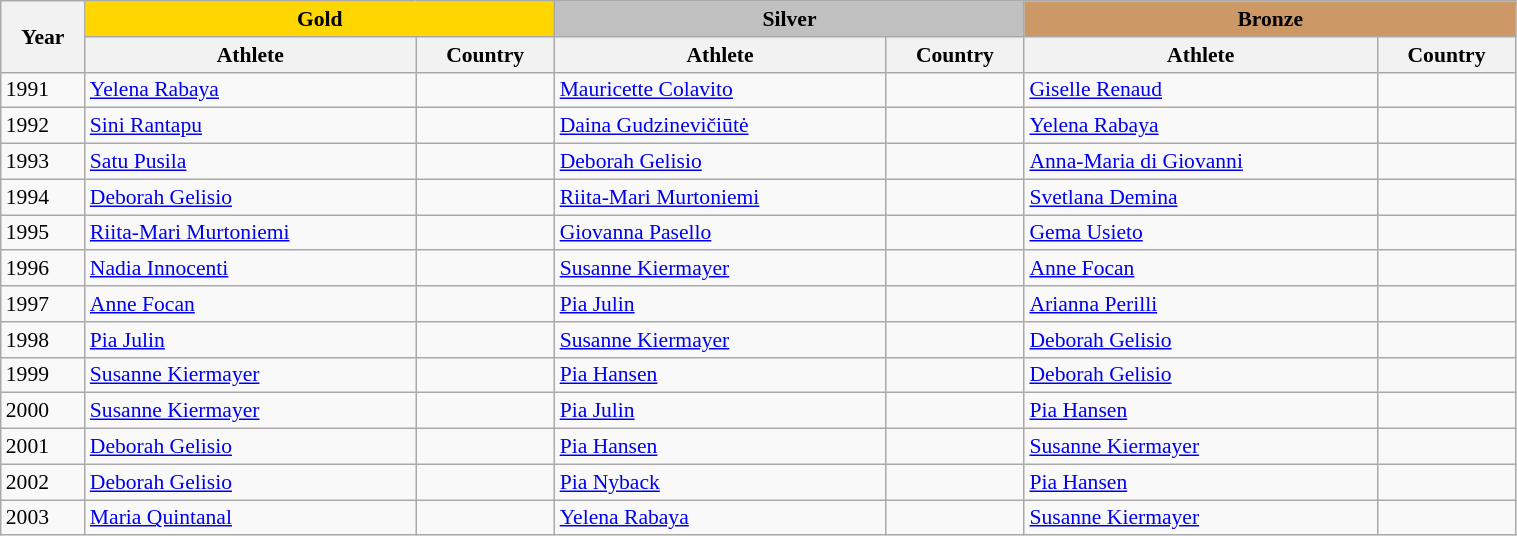<table class="wikitable" width=80% style="font-size:90%; text-align:left;">
<tr align=center>
<th rowspan=2>Year</th>
<td colspan=2 bgcolor=gold><strong>Gold</strong></td>
<td colspan=2 bgcolor=silver><strong>Silver</strong></td>
<td colspan=2 bgcolor=cc9966><strong>Bronze</strong></td>
</tr>
<tr>
<th>Athlete</th>
<th>Country</th>
<th>Athlete</th>
<th>Country</th>
<th>Athlete</th>
<th>Country</th>
</tr>
<tr>
<td>1991</td>
<td><a href='#'>Yelena Rabaya</a></td>
<td></td>
<td><a href='#'>Mauricette Colavito</a></td>
<td></td>
<td><a href='#'>Giselle Renaud</a></td>
<td></td>
</tr>
<tr>
<td>1992</td>
<td><a href='#'>Sini Rantapu</a></td>
<td></td>
<td><a href='#'>Daina Gudzinevičiūtė</a></td>
<td></td>
<td><a href='#'>Yelena Rabaya</a></td>
<td></td>
</tr>
<tr>
<td>1993</td>
<td><a href='#'>Satu Pusila</a></td>
<td></td>
<td><a href='#'>Deborah Gelisio</a></td>
<td></td>
<td><a href='#'>Anna-Maria di Giovanni</a></td>
<td></td>
</tr>
<tr>
<td>1994</td>
<td><a href='#'>Deborah Gelisio</a></td>
<td></td>
<td><a href='#'>Riita-Mari Murtoniemi</a></td>
<td></td>
<td><a href='#'>Svetlana Demina</a></td>
<td></td>
</tr>
<tr>
<td>1995</td>
<td><a href='#'>Riita-Mari Murtoniemi</a></td>
<td></td>
<td><a href='#'>Giovanna Pasello</a></td>
<td></td>
<td><a href='#'>Gema Usieto</a></td>
<td></td>
</tr>
<tr>
<td>1996</td>
<td><a href='#'>Nadia Innocenti</a></td>
<td></td>
<td><a href='#'>Susanne Kiermayer</a></td>
<td></td>
<td><a href='#'>Anne Focan</a></td>
<td></td>
</tr>
<tr>
<td>1997</td>
<td><a href='#'>Anne Focan</a></td>
<td></td>
<td><a href='#'>Pia Julin</a></td>
<td></td>
<td><a href='#'>Arianna Perilli</a></td>
<td></td>
</tr>
<tr>
<td>1998</td>
<td><a href='#'>Pia Julin</a></td>
<td></td>
<td><a href='#'>Susanne Kiermayer</a></td>
<td></td>
<td><a href='#'>Deborah Gelisio</a></td>
<td></td>
</tr>
<tr>
<td>1999</td>
<td><a href='#'>Susanne Kiermayer</a></td>
<td></td>
<td><a href='#'>Pia Hansen</a></td>
<td></td>
<td><a href='#'>Deborah Gelisio</a></td>
<td></td>
</tr>
<tr>
<td>2000</td>
<td><a href='#'>Susanne Kiermayer</a></td>
<td></td>
<td><a href='#'>Pia Julin</a></td>
<td></td>
<td><a href='#'>Pia Hansen</a></td>
<td></td>
</tr>
<tr>
<td>2001</td>
<td><a href='#'>Deborah Gelisio</a></td>
<td></td>
<td><a href='#'>Pia Hansen</a></td>
<td></td>
<td><a href='#'>Susanne Kiermayer</a></td>
<td></td>
</tr>
<tr>
<td>2002</td>
<td><a href='#'>Deborah Gelisio</a></td>
<td></td>
<td><a href='#'>Pia Nyback</a></td>
<td></td>
<td><a href='#'>Pia Hansen</a></td>
<td></td>
</tr>
<tr>
<td>2003</td>
<td><a href='#'>Maria Quintanal</a></td>
<td></td>
<td><a href='#'>Yelena Rabaya</a></td>
<td></td>
<td><a href='#'>Susanne Kiermayer</a></td>
<td></td>
</tr>
</table>
